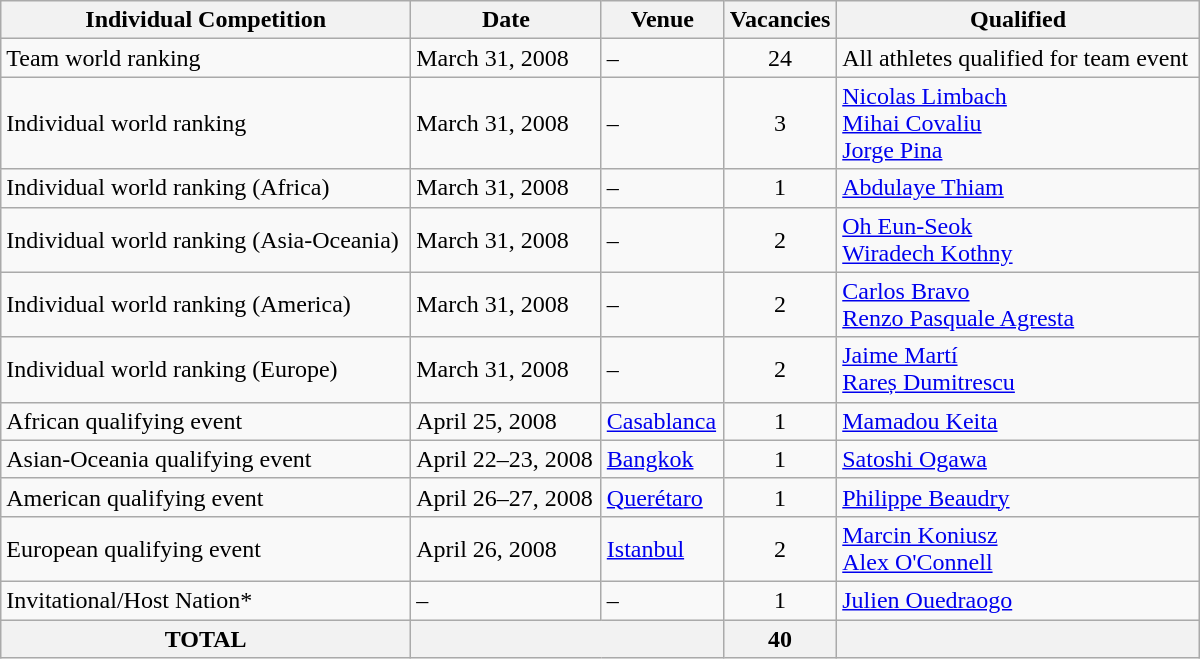<table class="wikitable" width=800>
<tr>
<th>Individual Competition</th>
<th>Date</th>
<th>Venue</th>
<th>Vacancies</th>
<th>Qualified</th>
</tr>
<tr>
<td>Team world ranking</td>
<td>March 31, 2008</td>
<td>–</td>
<td align="center">24</td>
<td>All athletes qualified for team event</td>
</tr>
<tr>
<td>Individual world ranking</td>
<td>March 31, 2008</td>
<td>–</td>
<td align="center">3</td>
<td> <a href='#'>Nicolas Limbach</a> <br>  <a href='#'>Mihai Covaliu</a> <br>  <a href='#'>Jorge Pina</a></td>
</tr>
<tr>
<td>Individual world ranking (Africa)</td>
<td>March 31, 2008</td>
<td>–</td>
<td align="center">1</td>
<td> <a href='#'>Abdulaye Thiam</a></td>
</tr>
<tr>
<td>Individual world ranking (Asia-Oceania)</td>
<td>March 31, 2008</td>
<td>–</td>
<td align="center">2</td>
<td> <a href='#'>Oh Eun-Seok</a> <br>  <a href='#'>Wiradech Kothny</a></td>
</tr>
<tr>
<td>Individual world ranking (America)</td>
<td>March 31, 2008</td>
<td>–</td>
<td align="center">2</td>
<td> <a href='#'>Carlos Bravo</a> <br>  <a href='#'>Renzo Pasquale Agresta</a></td>
</tr>
<tr>
<td>Individual world ranking (Europe)</td>
<td>March 31, 2008</td>
<td>–</td>
<td align="center">2</td>
<td> <a href='#'>Jaime Martí</a> <br>  <a href='#'>Rareș Dumitrescu</a></td>
</tr>
<tr>
<td>African qualifying event</td>
<td>April 25, 2008</td>
<td> <a href='#'>Casablanca</a></td>
<td align="center">1</td>
<td> <a href='#'>Mamadou Keita</a></td>
</tr>
<tr>
<td>Asian-Oceania qualifying event</td>
<td>April 22–23, 2008</td>
<td> <a href='#'>Bangkok</a></td>
<td align="center">1</td>
<td> <a href='#'>Satoshi Ogawa</a></td>
</tr>
<tr>
<td>American qualifying event</td>
<td>April 26–27, 2008</td>
<td> <a href='#'>Querétaro</a></td>
<td align="center">1</td>
<td> <a href='#'>Philippe Beaudry</a></td>
</tr>
<tr>
<td>European qualifying event</td>
<td>April 26, 2008</td>
<td> <a href='#'>Istanbul</a></td>
<td align="center">2</td>
<td> <a href='#'>Marcin Koniusz</a> <br>  <a href='#'>Alex O'Connell</a></td>
</tr>
<tr>
<td>Invitational/Host Nation*</td>
<td>–</td>
<td>–</td>
<td align="center">1</td>
<td> <a href='#'>Julien Ouedraogo</a></td>
</tr>
<tr>
<th>TOTAL</th>
<th colspan="2"></th>
<th>40</th>
<th></th>
</tr>
</table>
